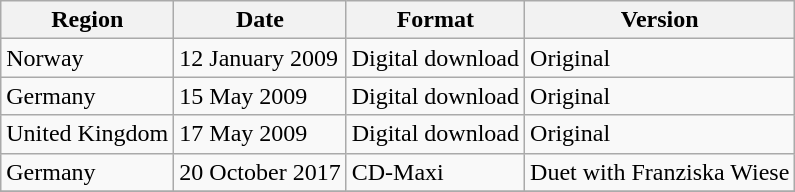<table class="wikitable">
<tr>
<th>Region</th>
<th>Date</th>
<th>Format</th>
<th>Version</th>
</tr>
<tr>
<td>Norway</td>
<td>12 January 2009</td>
<td>Digital download</td>
<td>Original</td>
</tr>
<tr>
<td>Germany</td>
<td>15 May 2009</td>
<td>Digital download</td>
<td>Original</td>
</tr>
<tr>
<td>United Kingdom</td>
<td>17 May 2009</td>
<td>Digital download</td>
<td>Original</td>
</tr>
<tr>
<td>Germany</td>
<td>20 October 2017</td>
<td>CD-Maxi</td>
<td>Duet with Franziska Wiese</td>
</tr>
<tr>
</tr>
</table>
